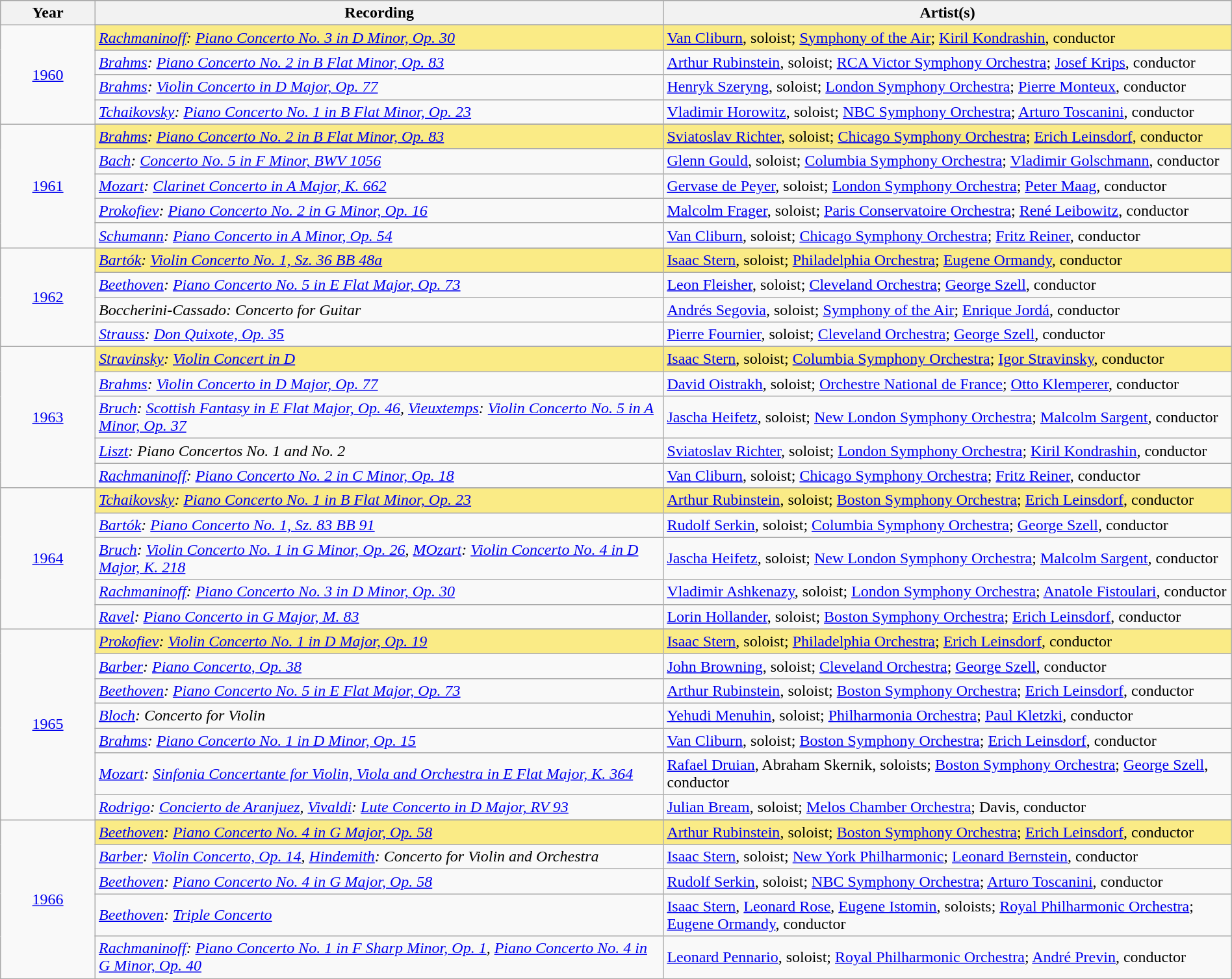<table class="wikitable" style="width:100%">
<tr bgcolor="#bebebe">
</tr>
<tr bgcolor="#bebebe">
<th width="5%">Year</th>
<th width="30%">Recording</th>
<th width="30%">Artist(s)</th>
</tr>
<tr>
<td rowspan="5" style="text-align:center;"><a href='#'>1960</a><br></td>
</tr>
<tr style="background:#FAEB86;">
<td><em><a href='#'>Rachmaninoff</a>: <a href='#'>Piano Concerto No. 3 in D Minor, Op. 30</a></em></td>
<td><a href='#'>Van Cliburn</a>, soloist; <a href='#'>Symphony of the Air</a>; <a href='#'>Kiril Kondrashin</a>, conductor</td>
</tr>
<tr>
<td><em><a href='#'>Brahms</a>: <a href='#'>Piano Concerto No. 2 in B Flat Minor, Op. 83</a></em></td>
<td><a href='#'>Arthur Rubinstein</a>, soloist; <a href='#'>RCA Victor Symphony Orchestra</a>; <a href='#'>Josef Krips</a>, conductor</td>
</tr>
<tr>
<td><em><a href='#'>Brahms</a>: <a href='#'>Violin Concerto in D Major, Op. 77</a></em></td>
<td><a href='#'>Henryk Szeryng</a>, soloist; <a href='#'>London Symphony Orchestra</a>; <a href='#'>Pierre Monteux</a>, conductor</td>
</tr>
<tr>
<td><em><a href='#'>Tchaikovsky</a>: <a href='#'>Piano Concerto No. 1 in B Flat Minor, Op. 23</a></em></td>
<td><a href='#'>Vladimir Horowitz</a>, soloist; <a href='#'>NBC Symphony Orchestra</a>; <a href='#'>Arturo Toscanini</a>, conductor</td>
</tr>
<tr>
<td rowspan="6" style="text-align:center;"><a href='#'>1961</a><br></td>
</tr>
<tr style="background:#FAEB86;">
<td><em><a href='#'>Brahms</a>: <a href='#'>Piano Concerto No. 2 in B Flat Minor, Op. 83</a></em></td>
<td><a href='#'>Sviatoslav Richter</a>, soloist; <a href='#'>Chicago Symphony Orchestra</a>; <a href='#'>Erich Leinsdorf</a>, conductor</td>
</tr>
<tr>
<td><em><a href='#'>Bach</a>: <a href='#'>Concerto No. 5 in F Minor, BWV 1056</a></em></td>
<td><a href='#'>Glenn Gould</a>, soloist; <a href='#'>Columbia Symphony Orchestra</a>; <a href='#'>Vladimir Golschmann</a>, conductor</td>
</tr>
<tr>
<td><em><a href='#'>Mozart</a>: <a href='#'>Clarinet Concerto in A Major, K. 662</a></em></td>
<td><a href='#'>Gervase de Peyer</a>, soloist; <a href='#'>London Symphony Orchestra</a>; <a href='#'>Peter Maag</a>, conductor</td>
</tr>
<tr>
<td><em><a href='#'>Prokofiev</a>: <a href='#'>Piano Concerto No. 2 in G Minor, Op. 16</a></em></td>
<td><a href='#'>Malcolm Frager</a>, soloist; <a href='#'>Paris Conservatoire Orchestra</a>; <a href='#'>René Leibowitz</a>, conductor</td>
</tr>
<tr>
<td><em><a href='#'>Schumann</a>: <a href='#'>Piano Concerto in A Minor, Op. 54</a></em></td>
<td><a href='#'>Van Cliburn</a>, soloist; <a href='#'>Chicago Symphony Orchestra</a>; <a href='#'>Fritz Reiner</a>, conductor</td>
</tr>
<tr>
<td rowspan="5" style="text-align:center;"><a href='#'>1962</a><br></td>
</tr>
<tr style="background:#FAEB86;">
<td><em><a href='#'>Bartók</a>: <a href='#'>Violin Concerto No. 1, Sz. 36 BB 48a</a></em></td>
<td><a href='#'>Isaac Stern</a>, soloist; <a href='#'>Philadelphia Orchestra</a>; <a href='#'>Eugene Ormandy</a>, conductor</td>
</tr>
<tr>
<td><em><a href='#'>Beethoven</a>: <a href='#'>Piano Concerto No. 5 in E Flat Major, Op. 73</a></em></td>
<td><a href='#'>Leon Fleisher</a>, soloist; <a href='#'>Cleveland Orchestra</a>; <a href='#'>George Szell</a>, conductor</td>
</tr>
<tr>
<td><em>Boccherini-Cassado: Concerto for Guitar</em></td>
<td><a href='#'>Andrés Segovia</a>, soloist; <a href='#'>Symphony of the Air</a>; <a href='#'>Enrique Jordá</a>, conductor</td>
</tr>
<tr>
<td><em><a href='#'>Strauss</a>: <a href='#'>Don Quixote, Op. 35</a></em></td>
<td><a href='#'>Pierre Fournier</a>, soloist; <a href='#'>Cleveland Orchestra</a>; <a href='#'>George Szell</a>, conductor</td>
</tr>
<tr>
<td rowspan="6" style="text-align:center;"><a href='#'>1963</a><br></td>
</tr>
<tr style="background:#FAEB86;">
<td><em><a href='#'>Stravinsky</a>: <a href='#'>Violin Concert in D</a></em></td>
<td><a href='#'>Isaac Stern</a>, soloist; <a href='#'>Columbia Symphony Orchestra</a>; <a href='#'>Igor Stravinsky</a>, conductor</td>
</tr>
<tr>
<td><em><a href='#'>Brahms</a>: <a href='#'>Violin Concerto in D Major, Op. 77</a></em></td>
<td><a href='#'>David Oistrakh</a>, soloist; <a href='#'>Orchestre National de France</a>; <a href='#'>Otto Klemperer</a>, conductor</td>
</tr>
<tr>
<td><em><a href='#'>Bruch</a>: <a href='#'>Scottish Fantasy in E Flat Major, Op. 46</a>, <a href='#'>Vieuxtemps</a>: <a href='#'>Violin Concerto No. 5 in A Minor, Op. 37</a></em></td>
<td><a href='#'>Jascha Heifetz</a>, soloist; <a href='#'>New London Symphony Orchestra</a>; <a href='#'>Malcolm Sargent</a>, conductor</td>
</tr>
<tr>
<td><em><a href='#'>Liszt</a>: Piano Concertos No. 1 and No. 2</em></td>
<td><a href='#'>Sviatoslav Richter</a>, soloist; <a href='#'>London Symphony Orchestra</a>; <a href='#'>Kiril Kondrashin</a>, conductor</td>
</tr>
<tr>
<td><em><a href='#'>Rachmaninoff</a>: <a href='#'>Piano Concerto No. 2 in C Minor, Op. 18</a></em></td>
<td><a href='#'>Van Cliburn</a>, soloist; <a href='#'>Chicago Symphony Orchestra</a>; <a href='#'>Fritz Reiner</a>, conductor</td>
</tr>
<tr>
<td rowspan="6" style="text-align:center;"><a href='#'>1964</a><br></td>
</tr>
<tr style="background:#FAEB86;">
<td><em><a href='#'>Tchaikovsky</a>: <a href='#'>Piano Concerto No. 1 in B Flat Minor, Op. 23</a></em></td>
<td><a href='#'>Arthur Rubinstein</a>, soloist; <a href='#'>Boston Symphony Orchestra</a>; <a href='#'>Erich Leinsdorf</a>, conductor</td>
</tr>
<tr>
<td><em><a href='#'>Bartók</a>: <a href='#'>Piano Concerto No. 1, Sz. 83 BB 91</a></em></td>
<td><a href='#'>Rudolf Serkin</a>, soloist; <a href='#'>Columbia Symphony Orchestra</a>; <a href='#'>George Szell</a>, conductor</td>
</tr>
<tr>
<td><em><a href='#'>Bruch</a>: <a href='#'>Violin Concerto No. 1 in G Minor, Op. 26</a>, <a href='#'>MOzart</a>: <a href='#'>Violin Concerto No. 4 in D Major, K. 218</a></em></td>
<td><a href='#'>Jascha Heifetz</a>, soloist; <a href='#'>New London Symphony Orchestra</a>; <a href='#'>Malcolm Sargent</a>, conductor</td>
</tr>
<tr>
<td><em><a href='#'>Rachmaninoff</a>: <a href='#'>Piano Concerto No. 3 in D Minor, Op. 30</a></em></td>
<td><a href='#'>Vladimir Ashkenazy</a>, soloist; <a href='#'>London Symphony Orchestra</a>; <a href='#'>Anatole Fistoulari</a>, conductor</td>
</tr>
<tr>
<td><em><a href='#'>Ravel</a>: <a href='#'>Piano Concerto in G Major, M. 83</a></em></td>
<td><a href='#'>Lorin Hollander</a>, soloist; <a href='#'>Boston Symphony Orchestra</a>; <a href='#'>Erich Leinsdorf</a>, conductor</td>
</tr>
<tr>
<td rowspan="8" style="text-align:center;"><a href='#'>1965</a><br></td>
</tr>
<tr style="background:#FAEB86;">
<td><em><a href='#'>Prokofiev</a>: <a href='#'>Violin Concerto No. 1 in D Major, Op. 19</a></em></td>
<td><a href='#'>Isaac Stern</a>, soloist; <a href='#'>Philadelphia Orchestra</a>; <a href='#'>Erich Leinsdorf</a>, conductor</td>
</tr>
<tr>
<td><em><a href='#'>Barber</a>: <a href='#'>Piano Concerto, Op. 38</a></em></td>
<td><a href='#'>John Browning</a>, soloist; <a href='#'>Cleveland Orchestra</a>; <a href='#'>George Szell</a>, conductor</td>
</tr>
<tr>
<td><em><a href='#'>Beethoven</a>: <a href='#'>Piano Concerto No. 5 in E Flat Major, Op. 73</a></em></td>
<td><a href='#'>Arthur Rubinstein</a>, soloist; <a href='#'>Boston Symphony Orchestra</a>; <a href='#'>Erich Leinsdorf</a>, conductor</td>
</tr>
<tr>
<td><em><a href='#'>Bloch</a>: Concerto for Violin</em></td>
<td><a href='#'>Yehudi Menuhin</a>, soloist; <a href='#'>Philharmonia Orchestra</a>; <a href='#'>Paul Kletzki</a>, conductor</td>
</tr>
<tr>
<td><em><a href='#'>Brahms</a>: <a href='#'>Piano Concerto No. 1 in D Minor, Op. 15</a></em></td>
<td><a href='#'>Van Cliburn</a>, soloist; <a href='#'>Boston Symphony Orchestra</a>; <a href='#'>Erich Leinsdorf</a>, conductor</td>
</tr>
<tr>
<td><em><a href='#'>Mozart</a>: <a href='#'>Sinfonia Concertante for Violin, Viola and Orchestra in E Flat Major, K. 364</a></em></td>
<td><a href='#'>Rafael Druian</a>, Abraham Skernik, soloists; <a href='#'>Boston Symphony Orchestra</a>; <a href='#'>George Szell</a>, conductor</td>
</tr>
<tr>
<td><em><a href='#'>Rodrigo</a>: <a href='#'>Concierto de Aranjuez</a>, <a href='#'>Vivaldi</a>: <a href='#'>Lute Concerto in D Major, RV 93</a></em></td>
<td><a href='#'>Julian Bream</a>, soloist; <a href='#'>Melos Chamber Orchestra</a>; Davis, conductor</td>
</tr>
<tr>
<td rowspan="6" style="text-align:center;"><a href='#'>1966</a><br></td>
</tr>
<tr style="background:#FAEB86;">
<td><em><a href='#'>Beethoven</a>: <a href='#'>Piano Concerto No. 4 in G Major, Op. 58</a></em></td>
<td><a href='#'>Arthur Rubinstein</a>, soloist; <a href='#'>Boston Symphony Orchestra</a>; <a href='#'>Erich Leinsdorf</a>, conductor</td>
</tr>
<tr>
<td><em><a href='#'>Barber</a>: <a href='#'>Violin Concerto, Op. 14</a>, <a href='#'>Hindemith</a>: Concerto for Violin and Orchestra</em></td>
<td><a href='#'>Isaac Stern</a>, soloist; <a href='#'>New York Philharmonic</a>; <a href='#'>Leonard Bernstein</a>, conductor</td>
</tr>
<tr>
<td><em><a href='#'>Beethoven</a>: <a href='#'>Piano Concerto No. 4 in G Major, Op. 58</a></em></td>
<td><a href='#'>Rudolf Serkin</a>, soloist; <a href='#'>NBC Symphony Orchestra</a>; <a href='#'>Arturo Toscanini</a>, conductor</td>
</tr>
<tr>
<td><em><a href='#'>Beethoven</a>: <a href='#'>Triple Concerto</a></em></td>
<td><a href='#'>Isaac Stern</a>, <a href='#'>Leonard Rose</a>, <a href='#'>Eugene Istomin</a>, soloists; <a href='#'>Royal Philharmonic Orchestra</a>; <a href='#'>Eugene Ormandy</a>, conductor</td>
</tr>
<tr>
<td><em><a href='#'>Rachmaninoff</a>: <a href='#'>Piano Concerto No. 1 in F Sharp Minor, Op. 1</a>, <a href='#'>Piano Concerto No. 4 in G Minor, Op. 40</a></em></td>
<td><a href='#'>Leonard Pennario</a>, soloist; <a href='#'>Royal Philharmonic Orchestra</a>; <a href='#'>André Previn</a>, conductor</td>
</tr>
</table>
